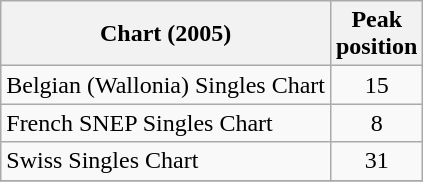<table class="wikitable sortable">
<tr>
<th>Chart (2005)</th>
<th>Peak<br>position</th>
</tr>
<tr>
<td>Belgian (Wallonia) Singles Chart</td>
<td align="center">15</td>
</tr>
<tr>
<td>French SNEP Singles Chart</td>
<td align="center">8</td>
</tr>
<tr>
<td>Swiss Singles Chart</td>
<td align="center">31</td>
</tr>
<tr>
</tr>
</table>
